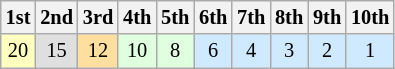<table class="wikitable" style="font-size: 85%; text-align: center;">
<tr>
<th>1st</th>
<th>2nd</th>
<th>3rd</th>
<th>4th</th>
<th>5th</th>
<th>6th</th>
<th>7th</th>
<th>8th</th>
<th>9th</th>
<th>10th</th>
</tr>
<tr>
<td style="background:#FFFFBF;">20</td>
<td style="background:#DFDFDF;">15</td>
<td style="background:#FFDF9F;">12</td>
<td style="background:#DFFFDF;">10</td>
<td style="background:#DFFFDF;">8</td>
<td style="background:#CFEAFF;">6</td>
<td style="background:#CFEAFF;">4</td>
<td style="background:#CFEAFF;">3</td>
<td style="background:#CFEAFF;">2</td>
<td style="background:#CFEAFF;">1</td>
</tr>
</table>
